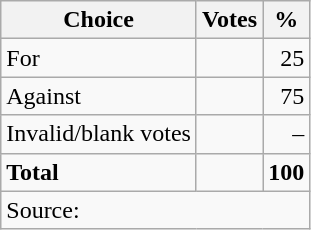<table class=wikitable style=text-align:right>
<tr>
<th>Choice</th>
<th>Votes</th>
<th>%</th>
</tr>
<tr>
<td align=left>For</td>
<td></td>
<td>25</td>
</tr>
<tr>
<td align=left>Against</td>
<td></td>
<td>75</td>
</tr>
<tr>
<td align=left>Invalid/blank votes</td>
<td></td>
<td>–</td>
</tr>
<tr>
<td align=left><strong>Total</strong></td>
<td></td>
<td><strong>100</strong></td>
</tr>
<tr>
<td align=left colspan=3>Source: </td>
</tr>
</table>
